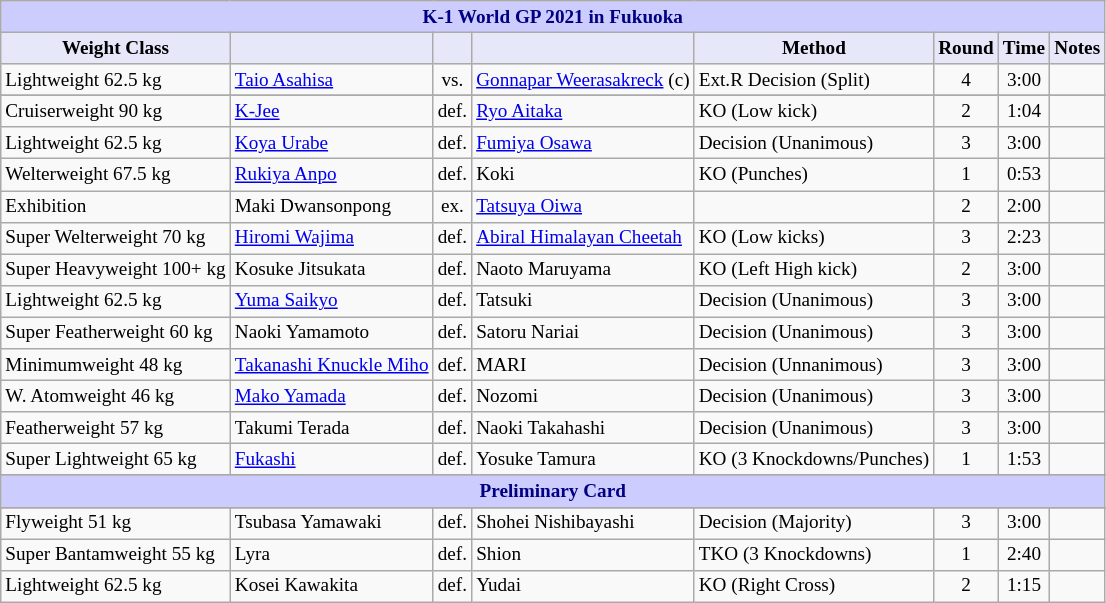<table class="wikitable" style="font-size: 80%;">
<tr>
<th colspan="8" style="background-color: #ccf; color: #000080; text-align: center;"><strong>K-1 World GP 2021 in Fukuoka</strong></th>
</tr>
<tr>
<th colspan="1" style="background-color: #E6E8FA; color: #000000; text-align: center;">Weight Class</th>
<th colspan="1" style="background-color: #E6E8FA; color: #000000; text-align: center;"></th>
<th colspan="1" style="background-color: #E6E8FA; color: #000000; text-align: center;"></th>
<th colspan="1" style="background-color: #E6E8FA; color: #000000; text-align: center;"></th>
<th colspan="1" style="background-color: #E6E8FA; color: #000000; text-align: center;">Method</th>
<th colspan="1" style="background-color: #E6E8FA; color: #000000; text-align: center;">Round</th>
<th colspan="1" style="background-color: #E6E8FA; color: #000000; text-align: center;">Time</th>
<th colspan="1" style="background-color: #E6E8FA; color: #000000; text-align: center;">Notes</th>
</tr>
<tr>
<td>Lightweight 62.5 kg</td>
<td> <a href='#'>Taio Asahisa</a></td>
<td align=center>vs.</td>
<td> <a href='#'>Gonnapar Weerasakreck</a> (c)</td>
<td>Ext.R Decision (Split)</td>
<td align=center>4</td>
<td align=center>3:00</td>
<td></td>
</tr>
<tr>
</tr>
<tr>
<td>Cruiserweight 90 kg</td>
<td> <a href='#'>K-Jee</a></td>
<td align=center>def.</td>
<td> <a href='#'>Ryo Aitaka</a></td>
<td>KO (Low kick)</td>
<td align=center>2</td>
<td align=center>1:04</td>
<td></td>
</tr>
<tr>
<td>Lightweight 62.5 kg</td>
<td> <a href='#'>Koya Urabe</a></td>
<td align=center>def.</td>
<td> <a href='#'>Fumiya Osawa</a></td>
<td>Decision (Unanimous)</td>
<td align=center>3</td>
<td align=center>3:00</td>
<td></td>
</tr>
<tr>
<td>Welterweight 67.5 kg</td>
<td> <a href='#'>Rukiya Anpo</a></td>
<td align=center>def.</td>
<td> Koki</td>
<td>KO (Punches)</td>
<td align=center>1</td>
<td align=center>0:53</td>
<td></td>
</tr>
<tr>
<td>Exhibition</td>
<td> Maki Dwansonpong</td>
<td align=center>ex.</td>
<td> <a href='#'>Tatsuya Oiwa</a></td>
<td></td>
<td align=center>2</td>
<td align=center>2:00</td>
<td></td>
</tr>
<tr>
<td>Super Welterweight 70 kg</td>
<td> <a href='#'>Hiromi Wajima</a></td>
<td align=center>def.</td>
<td> <a href='#'>Abiral Himalayan Cheetah</a></td>
<td>KO (Low kicks)</td>
<td align=center>3</td>
<td align=center>2:23</td>
<td></td>
</tr>
<tr>
<td>Super Heavyweight 100+ kg</td>
<td> Kosuke Jitsukata</td>
<td align=center>def.</td>
<td> Naoto Maruyama</td>
<td>KO (Left High kick)</td>
<td align=center>2</td>
<td align=center>3:00</td>
<td></td>
</tr>
<tr>
<td>Lightweight 62.5 kg</td>
<td> <a href='#'>Yuma Saikyo</a></td>
<td align=center>def.</td>
<td> Tatsuki</td>
<td>Decision (Unanimous)</td>
<td align=center>3</td>
<td align=center>3:00</td>
<td></td>
</tr>
<tr>
<td>Super Featherweight 60 kg</td>
<td> Naoki Yamamoto</td>
<td align=center>def.</td>
<td> Satoru Nariai</td>
<td>Decision (Unanimous)</td>
<td align=center>3</td>
<td align=center>3:00</td>
<td></td>
</tr>
<tr>
<td>Minimumweight 48 kg</td>
<td> <a href='#'>Takanashi Knuckle Miho</a></td>
<td align=center>def.</td>
<td> MARI</td>
<td>Decision (Unnanimous)</td>
<td align=center>3</td>
<td align=center>3:00</td>
<td></td>
</tr>
<tr>
<td>W. Atomweight 46 kg</td>
<td> <a href='#'>Mako Yamada</a></td>
<td align=center>def.</td>
<td> Nozomi</td>
<td>Decision (Unanimous)</td>
<td align=center>3</td>
<td align=center>3:00</td>
<td></td>
</tr>
<tr>
<td>Featherweight 57 kg</td>
<td> Takumi Terada</td>
<td align=center>def.</td>
<td> Naoki Takahashi</td>
<td>Decision (Unanimous)</td>
<td align=center>3</td>
<td align=center>3:00</td>
<td></td>
</tr>
<tr>
<td>Super Lightweight 65 kg</td>
<td> <a href='#'>Fukashi</a></td>
<td align=center>def.</td>
<td> Yosuke Tamura</td>
<td>KO (3 Knockdowns/Punches)</td>
<td align=center>1</td>
<td align=center>1:53</td>
<td></td>
</tr>
<tr>
</tr>
<tr>
<th colspan="8" style="background-color: #ccf; color: #000080; text-align: center;"><strong>Preliminary Card</strong></th>
</tr>
<tr>
</tr>
<tr>
<td>Flyweight 51 kg</td>
<td> Tsubasa Yamawaki</td>
<td align=center>def.</td>
<td> Shohei Nishibayashi</td>
<td>Decision (Majority)</td>
<td align=center>3</td>
<td align=center>3:00</td>
<td></td>
</tr>
<tr>
<td>Super Bantamweight 55 kg</td>
<td> Lyra</td>
<td align=center>def.</td>
<td> Shion</td>
<td>TKO (3 Knockdowns)</td>
<td align=center>1</td>
<td align=center>2:40</td>
<td></td>
</tr>
<tr>
<td>Lightweight 62.5 kg</td>
<td> Kosei Kawakita</td>
<td align=center>def.</td>
<td> Yudai</td>
<td>KO (Right Cross)</td>
<td align=center>2</td>
<td align=center>1:15</td>
<td></td>
</tr>
</table>
